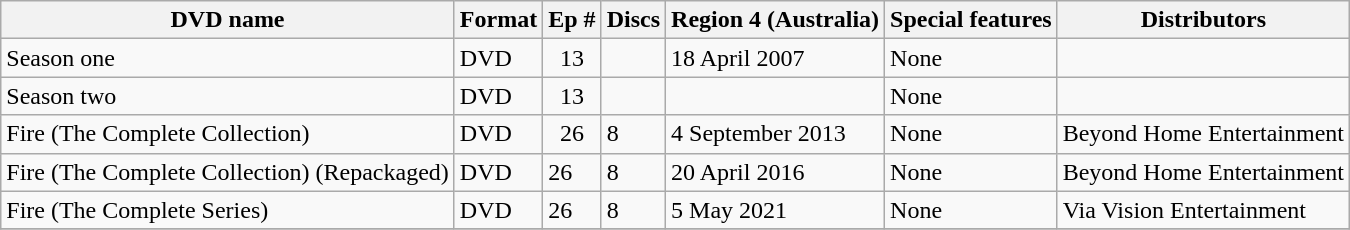<table class="wikitable">
<tr>
<th>DVD name</th>
<th>Format</th>
<th>Ep #</th>
<th>Discs</th>
<th>Region 4 (Australia)</th>
<th>Special features</th>
<th>Distributors</th>
</tr>
<tr>
<td>Season one</td>
<td>DVD</td>
<td style="text-align:center;">13</td>
<td></td>
<td>18 April 2007</td>
<td>None</td>
<td></td>
</tr>
<tr>
<td>Season two</td>
<td>DVD</td>
<td style="text-align:center;">13</td>
<td></td>
<td></td>
<td>None</td>
<td></td>
</tr>
<tr>
<td>Fire (The Complete Collection)</td>
<td>DVD</td>
<td style="text-align:center;">26</td>
<td>8</td>
<td>4 September 2013</td>
<td>None</td>
<td>Beyond Home Entertainment</td>
</tr>
<tr>
<td>Fire (The Complete Collection) (Repackaged)</td>
<td>DVD</td>
<td>26</td>
<td>8</td>
<td>20 April 2016</td>
<td>None</td>
<td>Beyond Home Entertainment</td>
</tr>
<tr>
<td>Fire (The Complete Series)</td>
<td>DVD</td>
<td>26</td>
<td>8</td>
<td>5 May 2021</td>
<td>None</td>
<td>Via Vision Entertainment</td>
</tr>
<tr>
</tr>
</table>
